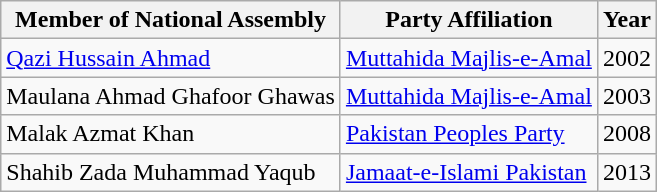<table class="wikitable sortable">
<tr>
<th>Member of National Assembly</th>
<th>Party Affiliation</th>
<th>Year</th>
</tr>
<tr>
<td><a href='#'>Qazi Hussain Ahmad</a></td>
<td><a href='#'>Muttahida Majlis-e-Amal</a></td>
<td>2002</td>
</tr>
<tr>
<td>Maulana Ahmad Ghafoor Ghawas</td>
<td><a href='#'>Muttahida Majlis-e-Amal</a></td>
<td>2003</td>
</tr>
<tr>
<td>Malak Azmat Khan</td>
<td><a href='#'>Pakistan Peoples Party</a></td>
<td>2008</td>
</tr>
<tr>
<td>Shahib Zada Muhammad Yaqub</td>
<td><a href='#'>Jamaat-e-Islami Pakistan</a></td>
<td>2013</td>
</tr>
</table>
